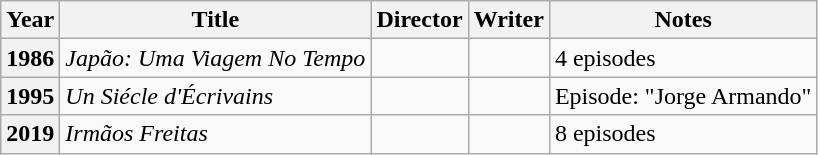<table class="wikitable plainrowheaders">
<tr>
<th scope="col">Year</th>
<th scope="col">Title</th>
<th>Director</th>
<th>Writer</th>
<th scope="col">Notes</th>
</tr>
<tr>
<th style="text-align:center;">1986</th>
<td><em>Japão: Uma Viagem No Tempo</em></td>
<td></td>
<td></td>
<td>4 episodes</td>
</tr>
<tr>
<th rowspan="1" style="text-align:center;">1995</th>
<td><em>Un Siécle d'Écrivains</em></td>
<td></td>
<td></td>
<td>Episode: "Jorge Armando"</td>
</tr>
<tr>
<th style="text-align:center;">2019</th>
<td><em>Irmãos Freitas</em></td>
<td></td>
<td></td>
<td>8 episodes</td>
</tr>
</table>
